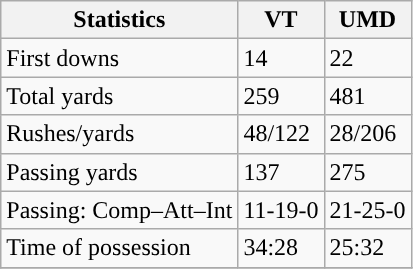<table class="wikitable" style="float: left;">
<tr>
<th>Statistics</th>
<th>VT</th>
<th>UMD</th>
</tr>
<tr>
<td>First downs</td>
<td>14</td>
<td>22</td>
</tr>
<tr>
<td>Total yards</td>
<td>259</td>
<td>481</td>
</tr>
<tr>
<td>Rushes/yards</td>
<td>48/122</td>
<td>28/206</td>
</tr>
<tr>
<td>Passing yards</td>
<td>137</td>
<td>275</td>
</tr>
<tr>
<td>Passing: Comp–Att–Int</td>
<td>11-19-0</td>
<td>21-25-0</td>
</tr>
<tr>
<td>Time of possession</td>
<td>34:28</td>
<td>25:32</td>
</tr>
<tr>
</tr>
</table>
